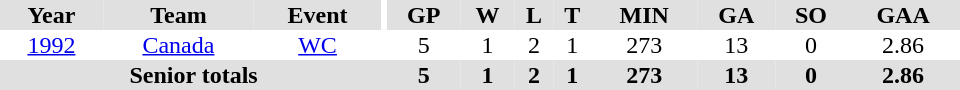<table border="0" cellpadding="1" cellspacing="0" ID="Table3" style="text-align:center; width:40em">
<tr ALIGN="center" bgcolor="#e0e0e0">
<th>Year</th>
<th>Team</th>
<th>Event</th>
<th rowspan="99" bgcolor="#ffffff"></th>
<th>GP</th>
<th>W</th>
<th>L</th>
<th>T</th>
<th>MIN</th>
<th>GA</th>
<th>SO</th>
<th>GAA</th>
</tr>
<tr>
<td><a href='#'>1992</a></td>
<td><a href='#'>Canada</a></td>
<td><a href='#'>WC</a></td>
<td>5</td>
<td>1</td>
<td>2</td>
<td>1</td>
<td>273</td>
<td>13</td>
<td>0</td>
<td>2.86</td>
</tr>
<tr bgcolor="#e0e0e0">
<th colspan=4>Senior totals</th>
<th>5</th>
<th>1</th>
<th>2</th>
<th>1</th>
<th>273</th>
<th>13</th>
<th>0</th>
<th>2.86</th>
</tr>
</table>
